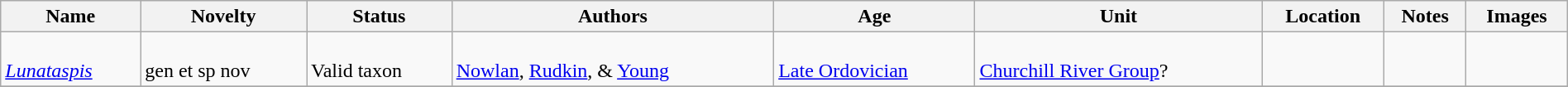<table class="wikitable sortable" align="center" width="100%">
<tr>
<th>Name</th>
<th>Novelty</th>
<th>Status</th>
<th>Authors</th>
<th>Age</th>
<th>Unit</th>
<th>Location</th>
<th>Notes</th>
<th>Images</th>
</tr>
<tr>
<td><br><em><a href='#'>Lunataspis</a></em></td>
<td><br>gen et sp nov</td>
<td><br>Valid taxon</td>
<td><br><a href='#'>Nowlan</a>, <a href='#'>Rudkin</a>, & <a href='#'>Young</a></td>
<td><br><a href='#'>Late Ordovician</a></td>
<td><br><a href='#'>Churchill River Group</a>?</td>
<td><br></td>
<td></td>
<td></td>
</tr>
<tr>
</tr>
</table>
